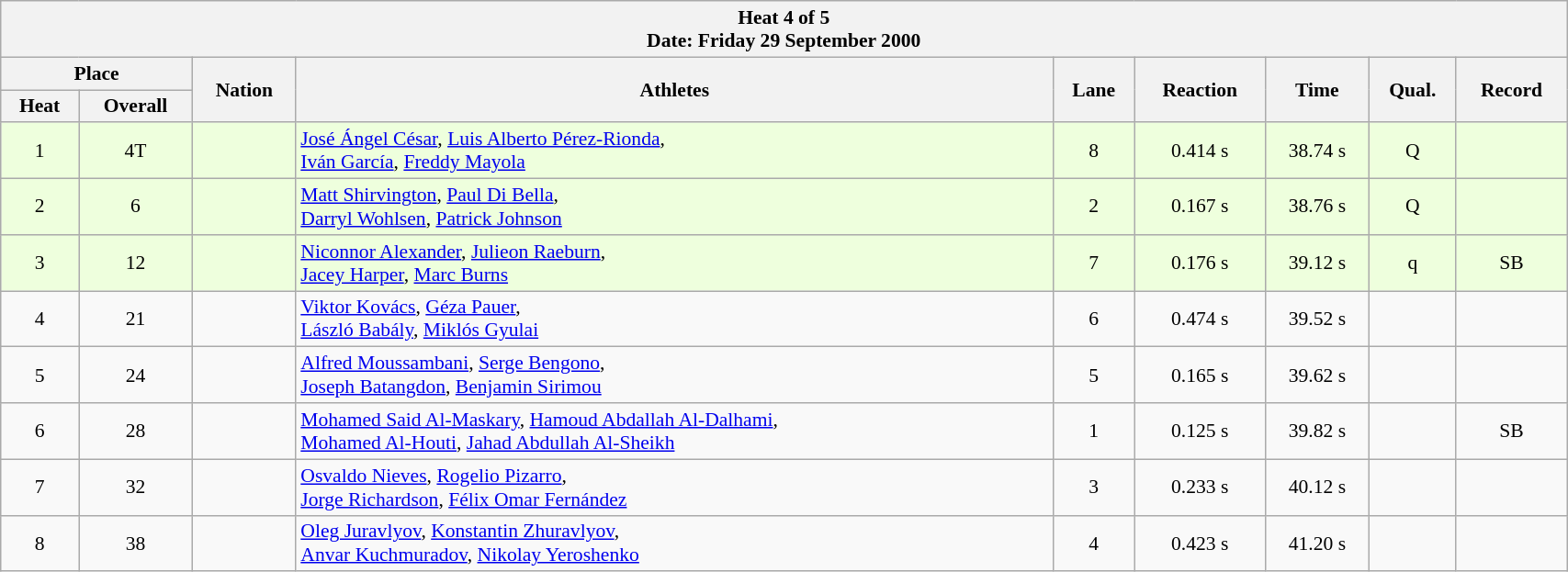<table class="wikitable sortable" style="font-size:90%" width="90%">
<tr>
<th colspan=9>Heat 4 of 5 <br> Date: Friday 29 September 2000</th>
</tr>
<tr>
<th colspan=2>Place</th>
<th rowspan=2>Nation</th>
<th rowspan=2>Athletes</th>
<th rowspan=2>Lane</th>
<th rowspan=2>Reaction</th>
<th rowspan=2>Time</th>
<th rowspan=2>Qual.</th>
<th rowspan=2>Record</th>
</tr>
<tr>
<th>Heat</th>
<th>Overall</th>
</tr>
<tr bgcolor = "eeffdd">
<td align="center">1</td>
<td align="center">4T</td>
<td align="left"></td>
<td align="left"><a href='#'>José Ángel César</a>, <a href='#'>Luis Alberto Pérez-Rionda</a>, <br><a href='#'>Iván García</a>, <a href='#'>Freddy Mayola</a></td>
<td align="center">8</td>
<td align="center">0.414 s</td>
<td align="center">38.74 s</td>
<td align="center">Q</td>
<td align="center"></td>
</tr>
<tr bgcolor = "eeffdd">
<td align="center">2</td>
<td align="center">6</td>
<td align="left"></td>
<td align="left"><a href='#'>Matt Shirvington</a>, <a href='#'>Paul Di Bella</a>, <br> <a href='#'>Darryl Wohlsen</a>, <a href='#'>Patrick Johnson</a></td>
<td align="center">2</td>
<td align="center">0.167 s</td>
<td align="center">38.76 s</td>
<td align="center">Q</td>
<td align="center"></td>
</tr>
<tr bgcolor = "eeffdd">
<td align="center">3</td>
<td align="center">12</td>
<td align="left"></td>
<td align="left"><a href='#'>Niconnor Alexander</a>, <a href='#'>Julieon Raeburn</a>, <br> <a href='#'>Jacey Harper</a>, <a href='#'>Marc Burns</a></td>
<td align="center">7</td>
<td align="center">0.176 s</td>
<td align="center">39.12 s</td>
<td align="center">q</td>
<td align="center">SB</td>
</tr>
<tr>
<td align="center">4</td>
<td align="center">21</td>
<td align="left"></td>
<td align="left"><a href='#'>Viktor Kovács</a>, <a href='#'>Géza Pauer</a>, <br> <a href='#'>László Babály</a>, <a href='#'>Miklós Gyulai</a></td>
<td align="center">6</td>
<td align="center">0.474 s</td>
<td align="center">39.52 s</td>
<td align="center"></td>
<td align="center"></td>
</tr>
<tr>
<td align="center">5</td>
<td align="center">24</td>
<td align="left"></td>
<td align="left"><a href='#'>Alfred Moussambani</a>, <a href='#'>Serge Bengono</a>, <br> <a href='#'>Joseph Batangdon</a>, <a href='#'>Benjamin Sirimou</a></td>
<td align="center">5</td>
<td align="center">0.165 s</td>
<td align="center">39.62 s</td>
<td align="center"></td>
<td align="center"></td>
</tr>
<tr>
<td align="center">6</td>
<td align="center">28</td>
<td align="left"></td>
<td align="left"><a href='#'>Mohamed Said Al-Maskary</a>, <a href='#'>Hamoud Abdallah Al-Dalhami</a>, <br> <a href='#'>Mohamed Al-Houti</a>, <a href='#'>Jahad Abdullah Al-Sheikh</a></td>
<td align="center">1</td>
<td align="center">0.125 s</td>
<td align="center">39.82 s</td>
<td align="center"></td>
<td align="center">SB</td>
</tr>
<tr>
<td align="center">7</td>
<td align="center">32</td>
<td align="left"></td>
<td align="left"><a href='#'>Osvaldo Nieves</a>, <a href='#'>Rogelio Pizarro</a>, <br> <a href='#'>Jorge Richardson</a>, <a href='#'>Félix Omar Fernández</a></td>
<td align="center">3</td>
<td align="center">0.233 s</td>
<td align="center">40.12 s</td>
<td align="center"></td>
<td align="center"></td>
</tr>
<tr>
<td align="center">8</td>
<td align="center">38</td>
<td align="left"></td>
<td align="left"><a href='#'>Oleg Juravlyov</a>, <a href='#'>Konstantin Zhuravlyov</a>, <br> <a href='#'>Anvar Kuchmuradov</a>, <a href='#'>Nikolay Yeroshenko</a></td>
<td align="center">4</td>
<td align="center">0.423 s</td>
<td align="center">41.20 s</td>
<td align="center"></td>
<td align="center"></td>
</tr>
</table>
